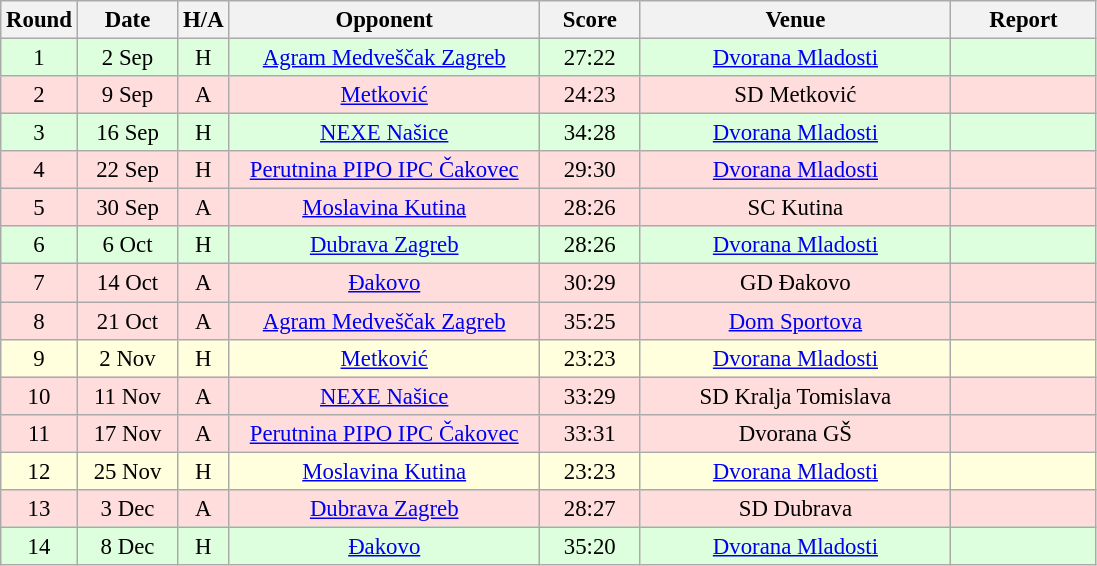<table class="wikitable sortable" style="text-align: center; font-size:95%;">
<tr>
<th width="30">Round</th>
<th width="60">Date</th>
<th width="20">H/A</th>
<th width="200">Opponent</th>
<th width="60">Score</th>
<th width="200">Venue</th>
<th width="90" class="unsortable">Report</th>
</tr>
<tr bgcolor="#ddffdd">
<td>1</td>
<td>2 Sep</td>
<td>H</td>
<td><a href='#'>Agram Medveščak Zagreb</a></td>
<td>27:22</td>
<td><a href='#'>Dvorana Mladosti</a></td>
<td></td>
</tr>
<tr bgcolor="#ffdddd">
<td>2</td>
<td>9 Sep</td>
<td>A</td>
<td><a href='#'>Metković</a></td>
<td>24:23</td>
<td>SD Metković</td>
<td></td>
</tr>
<tr bgcolor="#ddffdd">
<td>3</td>
<td>16 Sep</td>
<td>H</td>
<td><a href='#'>NEXE Našice</a></td>
<td>34:28</td>
<td><a href='#'>Dvorana Mladosti</a></td>
<td></td>
</tr>
<tr bgcolor="#ffdddd">
<td>4</td>
<td>22 Sep</td>
<td>H</td>
<td><a href='#'>Perutnina PIPO IPC Čakovec</a></td>
<td>29:30</td>
<td><a href='#'>Dvorana Mladosti</a></td>
<td></td>
</tr>
<tr bgcolor="#ffdddd">
<td>5</td>
<td>30 Sep</td>
<td>A</td>
<td><a href='#'>Moslavina Kutina</a></td>
<td>28:26</td>
<td>SC Kutina</td>
<td></td>
</tr>
<tr bgcolor="#ddffdd">
<td>6</td>
<td>6 Oct</td>
<td>H</td>
<td><a href='#'>Dubrava Zagreb</a></td>
<td>28:26</td>
<td><a href='#'>Dvorana Mladosti</a></td>
<td></td>
</tr>
<tr bgcolor="#ffdddd">
<td>7</td>
<td>14 Oct</td>
<td>A</td>
<td><a href='#'>Đakovo</a></td>
<td>30:29</td>
<td>GD Đakovo</td>
<td></td>
</tr>
<tr bgcolor="#ffdddd">
<td>8</td>
<td>21 Oct</td>
<td>A</td>
<td><a href='#'>Agram Medveščak Zagreb</a></td>
<td>35:25</td>
<td><a href='#'>Dom Sportova</a></td>
<td></td>
</tr>
<tr bgcolor="#ffffdd">
<td>9</td>
<td>2 Nov</td>
<td>H</td>
<td><a href='#'>Metković</a></td>
<td>23:23</td>
<td><a href='#'>Dvorana Mladosti</a></td>
<td></td>
</tr>
<tr bgcolor="#ffdddd">
<td>10</td>
<td>11 Nov</td>
<td>A</td>
<td><a href='#'>NEXE Našice</a></td>
<td>33:29</td>
<td>SD Kralja Tomislava</td>
<td></td>
</tr>
<tr bgcolor="#ffdddd">
<td>11</td>
<td>17 Nov</td>
<td>A</td>
<td><a href='#'>Perutnina PIPO IPC Čakovec</a></td>
<td>33:31</td>
<td>Dvorana GŠ</td>
<td></td>
</tr>
<tr bgcolor="#ffffdd">
<td>12</td>
<td>25 Nov</td>
<td>H</td>
<td><a href='#'>Moslavina Kutina</a></td>
<td>23:23</td>
<td><a href='#'>Dvorana Mladosti</a></td>
<td></td>
</tr>
<tr bgcolor="#ffdddd">
<td>13</td>
<td>3 Dec</td>
<td>A</td>
<td><a href='#'>Dubrava Zagreb</a></td>
<td>28:27</td>
<td>SD Dubrava</td>
<td></td>
</tr>
<tr bgcolor="#ddffdd">
<td>14</td>
<td>8 Dec</td>
<td>H</td>
<td><a href='#'>Đakovo</a></td>
<td>35:20</td>
<td><a href='#'>Dvorana Mladosti</a></td>
<td></td>
</tr>
</table>
